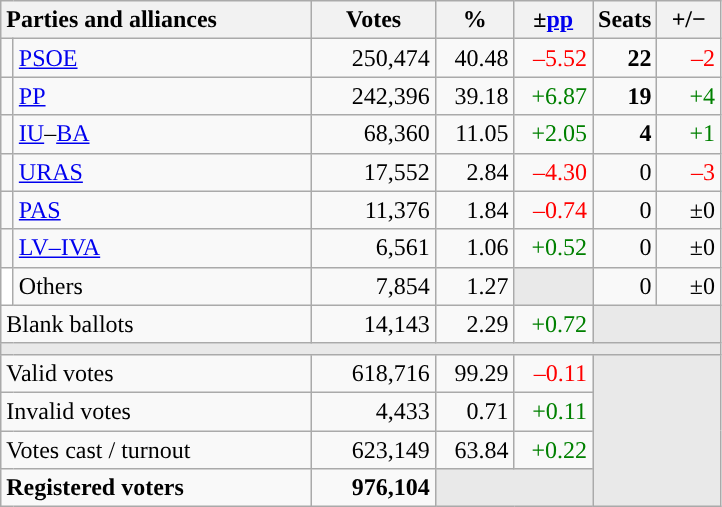<table class="wikitable" style="text-align:right;">
<tr>
<th style="text-align:left;" colspan="2" width="200">Parties and alliances</th>
<th width="75">Votes</th>
<th width="45">%</th>
<th width="45">±<a href='#'>pp</a></th>
<th width="35">Seats</th>
<th width="35">+/−</th>
</tr>
<tr>
<td width="1" style="color:inherit;background:"></td>
<td align="left"><a href='#'>PSOE</a></td>
<td>250,474</td>
<td>40.48</td>
<td style="color:red;">–5.52</td>
<td><strong>22</strong></td>
<td style="color:red;">–2</td>
</tr>
<tr>
<td style="color:inherit;background:"></td>
<td align="left"><a href='#'>PP</a></td>
<td>242,396</td>
<td>39.18</td>
<td style="color:green;">+6.87</td>
<td><strong>19</strong></td>
<td style="color:green;">+4</td>
</tr>
<tr>
<td style="color:inherit;background:"></td>
<td align="left"><a href='#'>IU</a>–<a href='#'>BA</a></td>
<td>68,360</td>
<td>11.05</td>
<td style="color:green;">+2.05</td>
<td><strong>4</strong></td>
<td style="color:green;">+1</td>
</tr>
<tr>
<td style="color:inherit;background:"></td>
<td align="left"><a href='#'>URAS</a></td>
<td>17,552</td>
<td>2.84</td>
<td style="color:red;">–4.30</td>
<td>0</td>
<td style="color:red;">–3</td>
</tr>
<tr>
<td style="color:inherit;background:"></td>
<td align="left"><a href='#'>PAS</a></td>
<td>11,376</td>
<td>1.84</td>
<td style="color:red;">–0.74</td>
<td>0</td>
<td>±0</td>
</tr>
<tr>
<td style="color:inherit;background:"></td>
<td align="left"><a href='#'>LV–IVA</a></td>
<td>6,561</td>
<td>1.06</td>
<td style="color:green;">+0.52</td>
<td>0</td>
<td>±0</td>
</tr>
<tr>
<td bgcolor="white"></td>
<td align="left">Others</td>
<td>7,854</td>
<td>1.27</td>
<td bgcolor="#E9E9E9"></td>
<td>0</td>
<td>±0</td>
</tr>
<tr>
<td align="left" colspan="2">Blank ballots</td>
<td>14,143</td>
<td>2.29</td>
<td style="color:green;">+0.72</td>
<td bgcolor="#E9E9E9" colspan="2"></td>
</tr>
<tr>
<td colspan="7" bgcolor="#E9E9E9"></td>
</tr>
<tr>
<td align="left" colspan="2">Valid votes</td>
<td>618,716</td>
<td>99.29</td>
<td style="color:red;">–0.11</td>
<td bgcolor="#E9E9E9" colspan="2" rowspan="4"></td>
</tr>
<tr>
<td align="left" colspan="2">Invalid votes</td>
<td>4,433</td>
<td>0.71</td>
<td style="color:green;">+0.11</td>
</tr>
<tr>
<td align="left" colspan="2">Votes cast / turnout</td>
<td>623,149</td>
<td>63.84</td>
<td style="color:green;">+0.22</td>
</tr>
<tr style="font-weight:bold;">
<td align="left" colspan="2">Registered voters</td>
<td>976,104</td>
<td bgcolor="#E9E9E9" colspan="2"></td>
</tr>
</table>
